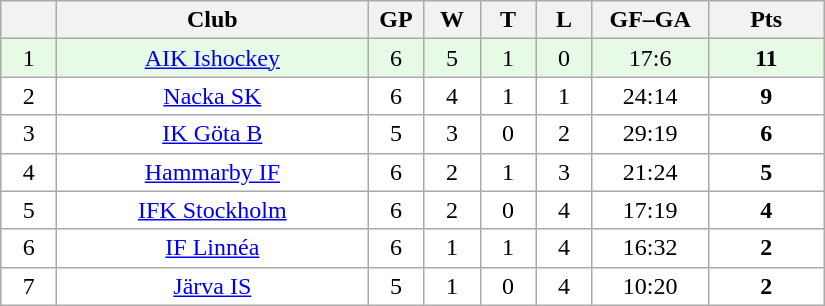<table class="wikitable">
<tr>
<th width="30"></th>
<th width="200">Club</th>
<th width="30">GP</th>
<th width="30">W</th>
<th width="30">T</th>
<th width="30">L</th>
<th width="70">GF–GA</th>
<th width="70">Pts</th>
</tr>
<tr bgcolor="#e6fae6" align="center">
<td>1</td>
<td><a href='#'>AIK Ishockey</a></td>
<td>6</td>
<td>5</td>
<td>1</td>
<td>0</td>
<td>17:6</td>
<td><strong>11</strong></td>
</tr>
<tr bgcolor="#FFFFFF" align="center">
<td>2</td>
<td><a href='#'>Nacka SK</a></td>
<td>6</td>
<td>4</td>
<td>1</td>
<td>1</td>
<td>24:14</td>
<td><strong>9</strong></td>
</tr>
<tr bgcolor="#FFFFFF" align="center">
<td>3</td>
<td><a href='#'>IK Göta B</a></td>
<td>5</td>
<td>3</td>
<td>0</td>
<td>2</td>
<td>29:19</td>
<td><strong>6</strong></td>
</tr>
<tr bgcolor="#FFFFFF" align="center">
<td>4</td>
<td><a href='#'>Hammarby IF</a></td>
<td>6</td>
<td>2</td>
<td>1</td>
<td>3</td>
<td>21:24</td>
<td><strong>5</strong></td>
</tr>
<tr bgcolor="#FFFFFF" align="center">
<td>5</td>
<td><a href='#'>IFK Stockholm</a></td>
<td>6</td>
<td>2</td>
<td>0</td>
<td>4</td>
<td>17:19</td>
<td><strong>4</strong></td>
</tr>
<tr bgcolor="#FFFFFF" align="center">
<td>6</td>
<td><a href='#'>IF Linnéa</a></td>
<td>6</td>
<td>1</td>
<td>1</td>
<td>4</td>
<td>16:32</td>
<td><strong>2</strong></td>
</tr>
<tr bgcolor="#FFFFFF" align="center">
<td>7</td>
<td><a href='#'>Järva IS</a></td>
<td>5</td>
<td>1</td>
<td>0</td>
<td>4</td>
<td>10:20</td>
<td><strong>2</strong></td>
</tr>
</table>
